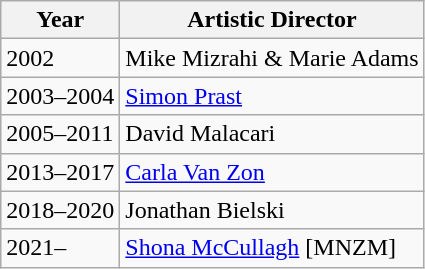<table class="wikitable">
<tr>
<th>Year</th>
<th>Artistic Director</th>
</tr>
<tr>
<td>2002</td>
<td>Mike Mizrahi & Marie Adams</td>
</tr>
<tr>
<td>2003–2004</td>
<td><a href='#'>Simon Prast</a></td>
</tr>
<tr>
<td>2005–2011</td>
<td>David Malacari</td>
</tr>
<tr>
<td>2013–2017</td>
<td><a href='#'>Carla Van Zon</a></td>
</tr>
<tr>
<td>2018–2020</td>
<td>Jonathan Bielski</td>
</tr>
<tr>
<td>2021–</td>
<td><a href='#'>Shona McCullagh</a> [MNZM]</td>
</tr>
</table>
